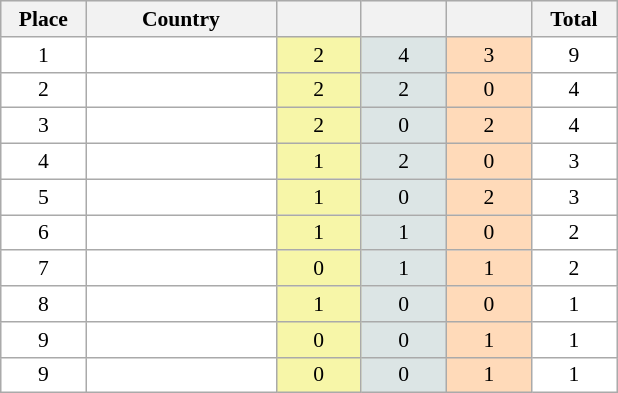<table class=wikitable style="border:1px solid #AAAAAA;font-size:90%">
<tr bgcolor="#EFEFEF">
<th width=50>Place</th>
<th width=120>Country</th>
<th width=50></th>
<th width=50></th>
<th width=50></th>
<th width=50>Total</th>
</tr>
<tr align="center" valign="top" bgcolor="#FFFFFF">
<td>1</td>
<td align="left"></td>
<td style="background:#F7F6A8;">2</td>
<td style="background:#DCE5E5;">4</td>
<td style="background:#FFDAB9;">3</td>
<td>9</td>
</tr>
<tr align="center" valign="top" bgcolor="#FFFFFF">
<td>2</td>
<td align="left"></td>
<td style="background:#F7F6A8;">2</td>
<td style="background:#DCE5E5;">2</td>
<td style="background:#FFDAB9;">0</td>
<td>4</td>
</tr>
<tr align="center" valign="top" bgcolor="#FFFFFF">
<td>3</td>
<td align="left"></td>
<td style="background:#F7F6A8;">2</td>
<td style="background:#DCE5E5;">0</td>
<td style="background:#FFDAB9;">2</td>
<td>4</td>
</tr>
<tr align="center" valign="top" bgcolor="#FFFFFF">
<td>4</td>
<td align="left"></td>
<td style="background:#F7F6A8;">1</td>
<td style="background:#DCE5E5;">2</td>
<td style="background:#FFDAB9;">0</td>
<td>3</td>
</tr>
<tr align="center" valign="top" bgcolor="#FFFFFF">
<td>5</td>
<td align="left"></td>
<td style="background:#F7F6A8;">1</td>
<td style="background:#DCE5E5;">0</td>
<td style="background:#FFDAB9;">2</td>
<td>3</td>
</tr>
<tr align="center" valign="top" bgcolor="#FFFFFF">
<td>6</td>
<td align="left"></td>
<td style="background:#F7F6A8;">1</td>
<td style="background:#DCE5E5;">1</td>
<td style="background:#FFDAB9;">0</td>
<td>2</td>
</tr>
<tr align="center" valign="top" bgcolor="#FFFFFF">
<td>7</td>
<td align="left"></td>
<td style="background:#F7F6A8;">0</td>
<td style="background:#DCE5E5;">1</td>
<td style="background:#FFDAB9;">1</td>
<td>2</td>
</tr>
<tr align="center" valign="top" bgcolor="#FFFFFF">
<td>8</td>
<td align="left"></td>
<td style="background:#F7F6A8;">1</td>
<td style="background:#DCE5E5;">0</td>
<td style="background:#FFDAB9;">0</td>
<td>1</td>
</tr>
<tr align="center" valign="top" bgcolor="#FFFFFF">
<td>9</td>
<td align="left"></td>
<td style="background:#F7F6A8;">0</td>
<td style="background:#DCE5E5;">0</td>
<td style="background:#FFDAB9;">1</td>
<td>1</td>
</tr>
<tr align="center" valign="top" bgcolor="#FFFFFF">
<td>9</td>
<td align="left"></td>
<td style="background:#F7F6A8;">0</td>
<td style="background:#DCE5E5;">0</td>
<td style="background:#FFDAB9;">1</td>
<td>1</td>
</tr>
</table>
